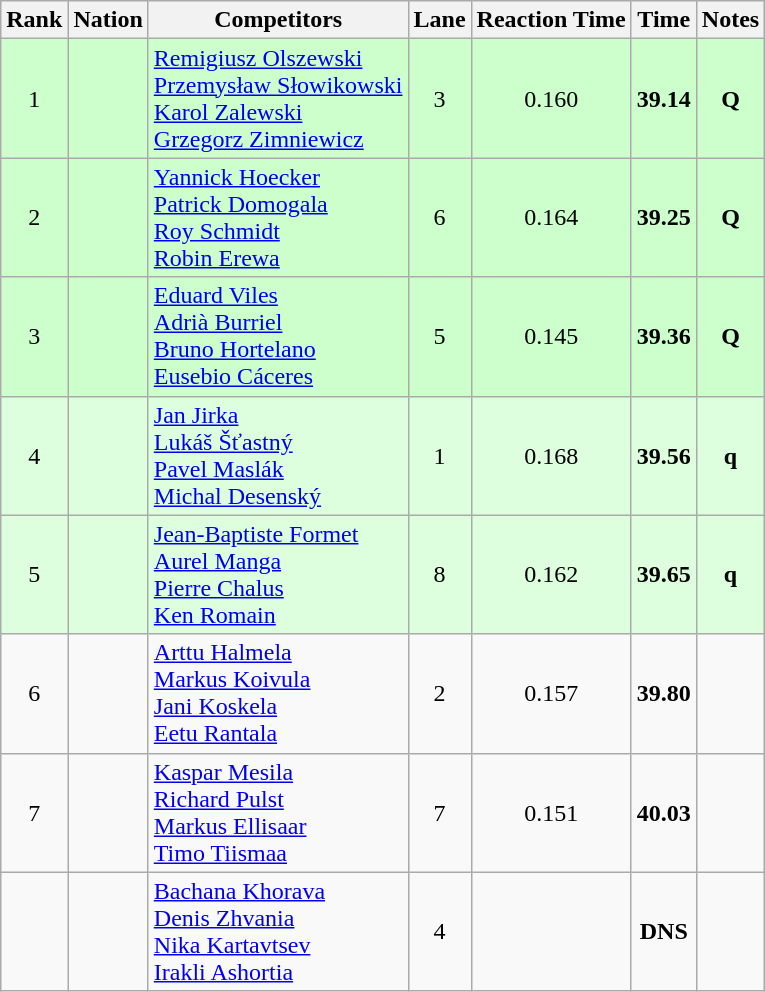<table class="wikitable sortable" style="text-align:center">
<tr>
<th>Rank</th>
<th>Nation</th>
<th>Competitors</th>
<th>Lane</th>
<th>Reaction Time</th>
<th>Time</th>
<th>Notes</th>
</tr>
<tr bgcolor=ccffcc>
<td>1</td>
<td align=left></td>
<td align=left><a href='#'>Remigiusz Olszewski</a><br><a href='#'>Przemysław Słowikowski</a><br><a href='#'>Karol Zalewski</a><br><a href='#'>Grzegorz Zimniewicz</a></td>
<td>3</td>
<td>0.160</td>
<td><strong>39.14</strong></td>
<td><strong>Q</strong></td>
</tr>
<tr bgcolor=ccffcc>
<td>2</td>
<td align=left></td>
<td align=left><a href='#'>Yannick Hoecker</a><br><a href='#'>Patrick Domogala</a><br><a href='#'>Roy Schmidt</a><br><a href='#'>Robin Erewa</a></td>
<td>6</td>
<td>0.164</td>
<td><strong>39.25</strong></td>
<td><strong>Q</strong></td>
</tr>
<tr bgcolor=ccffcc>
<td>3</td>
<td align=left></td>
<td align=left><a href='#'>Eduard Viles</a><br><a href='#'>Adrià Burriel</a><br><a href='#'>Bruno Hortelano</a><br><a href='#'>Eusebio Cáceres</a></td>
<td>5</td>
<td>0.145</td>
<td><strong>39.36</strong></td>
<td><strong>Q</strong></td>
</tr>
<tr bgcolor=ddffdd>
<td>4</td>
<td align=left></td>
<td align=left><a href='#'>Jan Jirka</a><br><a href='#'>Lukáš Šťastný</a><br><a href='#'>Pavel Maslák</a><br><a href='#'>Michal Desenský</a></td>
<td>1</td>
<td>0.168</td>
<td><strong>39.56</strong></td>
<td><strong>q</strong></td>
</tr>
<tr bgcolor=ddffdd>
<td>5</td>
<td align=left></td>
<td align=left><a href='#'>Jean-Baptiste Formet</a><br><a href='#'>Aurel Manga</a><br><a href='#'>Pierre Chalus</a><br><a href='#'>Ken Romain</a></td>
<td>8</td>
<td>0.162</td>
<td><strong>39.65</strong></td>
<td><strong>q</strong></td>
</tr>
<tr>
<td>6</td>
<td align=left></td>
<td align=left><a href='#'>Arttu Halmela</a><br><a href='#'>Markus Koivula</a><br><a href='#'>Jani Koskela</a><br><a href='#'>Eetu Rantala</a></td>
<td>2</td>
<td>0.157</td>
<td><strong>39.80</strong></td>
<td></td>
</tr>
<tr>
<td>7</td>
<td align=left></td>
<td align=left><a href='#'>Kaspar Mesila</a><br><a href='#'>Richard Pulst</a><br><a href='#'>Markus Ellisaar</a><br><a href='#'>Timo Tiismaa</a></td>
<td>7</td>
<td>0.151</td>
<td><strong>40.03</strong></td>
<td></td>
</tr>
<tr>
<td></td>
<td align=left></td>
<td align=left><a href='#'>Bachana Khorava</a><br><a href='#'>Denis Zhvania</a><br><a href='#'>Nika Kartavtsev</a><br><a href='#'>Irakli Ashortia</a></td>
<td>4</td>
<td></td>
<td><strong>DNS</strong></td>
<td></td>
</tr>
</table>
